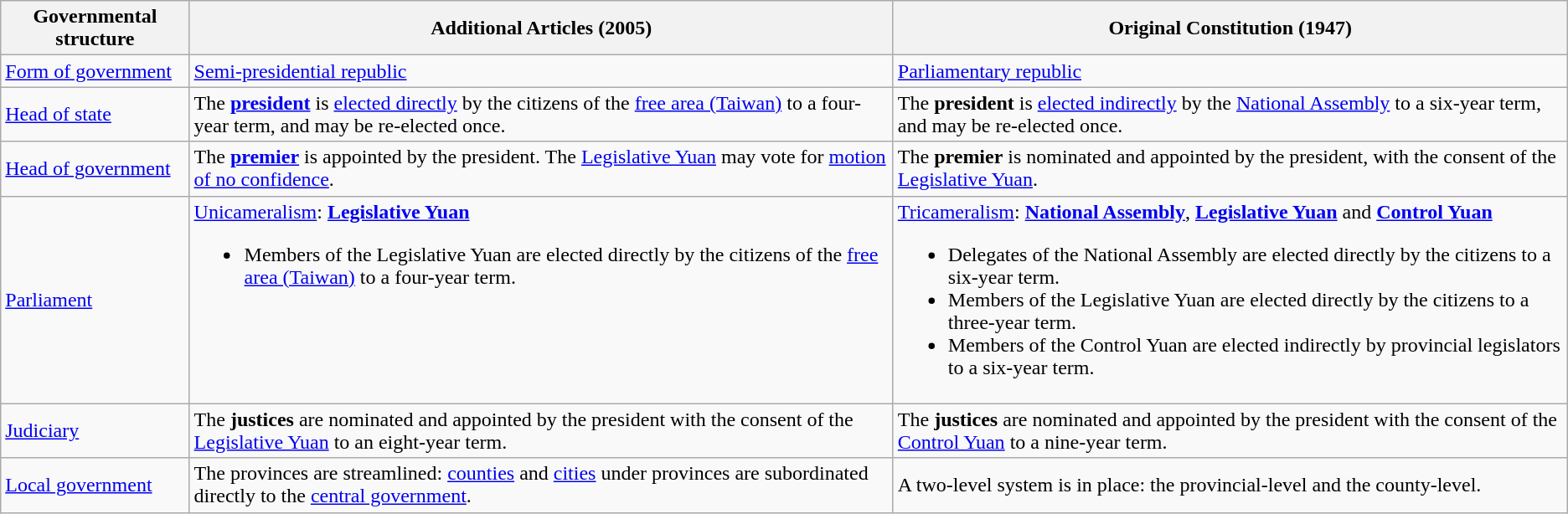<table class=wikitable>
<tr>
<th>Governmental structure</th>
<th>Additional Articles (2005)</th>
<th>Original Constitution (1947)</th>
</tr>
<tr>
<td><a href='#'>Form of government</a></td>
<td><a href='#'>Semi-presidential republic</a></td>
<td><a href='#'>Parliamentary republic</a></td>
</tr>
<tr>
<td><a href='#'>Head of state</a></td>
<td>The <strong><a href='#'>president</a></strong> is <a href='#'>elected directly</a> by the citizens of the <a href='#'>free area (Taiwan)</a> to a four-year term, and may be re-elected once.</td>
<td>The <strong>president</strong> is <a href='#'>elected indirectly</a> by the <a href='#'>National Assembly</a> to a six-year term, and may be re-elected once.</td>
</tr>
<tr>
<td><a href='#'>Head of government</a></td>
<td>The <strong><a href='#'>premier</a></strong> is appointed by the president. The <a href='#'>Legislative Yuan</a> may vote for <a href='#'>motion of no confidence</a>.</td>
<td>The <strong>premier</strong> is nominated and appointed by the president, with the consent of the <a href='#'>Legislative Yuan</a>.</td>
</tr>
<tr>
<td><a href='#'>Parliament</a></td>
<td valign=top><a href='#'>Unicameralism</a>: <strong><a href='#'>Legislative Yuan</a></strong><br><ul><li>Members of the Legislative Yuan are elected directly by the citizens of the <a href='#'>free area (Taiwan)</a> to a four-year term.</li></ul></td>
<td valign=top><a href='#'>Tricameralism</a>: <strong><a href='#'>National Assembly</a></strong>, <strong><a href='#'>Legislative Yuan</a></strong> and <strong><a href='#'>Control Yuan</a></strong><br><ul><li>Delegates of the National Assembly are elected directly by the citizens to a six-year term.</li><li>Members of the Legislative Yuan are elected directly by the citizens to a three-year term.</li><li>Members of the Control Yuan are elected indirectly by provincial legislators to a six-year term.</li></ul></td>
</tr>
<tr>
<td><a href='#'>Judiciary</a></td>
<td>The <strong>justices</strong> are nominated and appointed by the president with the consent of the <a href='#'>Legislative Yuan</a> to an eight-year term.</td>
<td>The <strong>justices</strong> are nominated and appointed by the president with the consent of the <a href='#'>Control Yuan</a> to a nine-year term.</td>
</tr>
<tr>
<td><a href='#'>Local government</a></td>
<td>The provinces are streamlined: <a href='#'>counties</a> and <a href='#'>cities</a> under provinces are subordinated directly to the <a href='#'>central government</a>.</td>
<td>A two-level system is in place: the provincial-level and the county-level.</td>
</tr>
</table>
